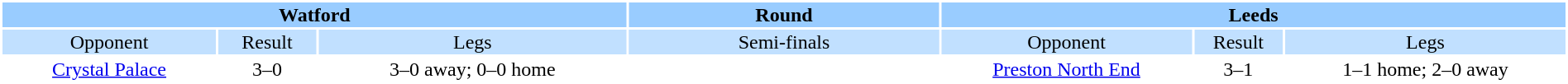<table width="100%" bgcolor=white>
<tr valign=top bgcolor=#99ccff>
<th colspan=3 style="width:40%"><strong>Watford</strong></th>
<th><strong>Round</strong></th>
<th colspan=3 style="width:40%"><strong>Leeds</strong></th>
</tr>
<tr valign=top align="center" bgcolor=#c1e0ff>
<td>Opponent</td>
<td>Result</td>
<td>Legs</td>
<td bgcolor=#c1e0ff>Semi-finals</td>
<td>Opponent</td>
<td>Result</td>
<td>Legs</td>
</tr>
<tr align="center">
<td><a href='#'>Crystal Palace</a></td>
<td>3–0</td>
<td>3–0 away; 0–0 home</td>
<td></td>
<td><a href='#'>Preston North End</a></td>
<td>3–1<br></td>
<td>1–1 home; 2–0 away</td>
</tr>
</table>
